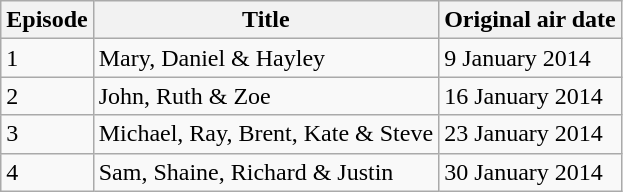<table class="wikitable">
<tr>
<th>Episode</th>
<th>Title</th>
<th>Original air date</th>
</tr>
<tr>
<td>1</td>
<td>Mary, Daniel & Hayley</td>
<td>9 January 2014</td>
</tr>
<tr>
<td>2</td>
<td>John, Ruth & Zoe</td>
<td>16 January 2014</td>
</tr>
<tr>
<td>3</td>
<td>Michael, Ray, Brent, Kate & Steve</td>
<td>23 January 2014</td>
</tr>
<tr>
<td>4</td>
<td>Sam, Shaine, Richard & Justin</td>
<td>30 January 2014</td>
</tr>
</table>
